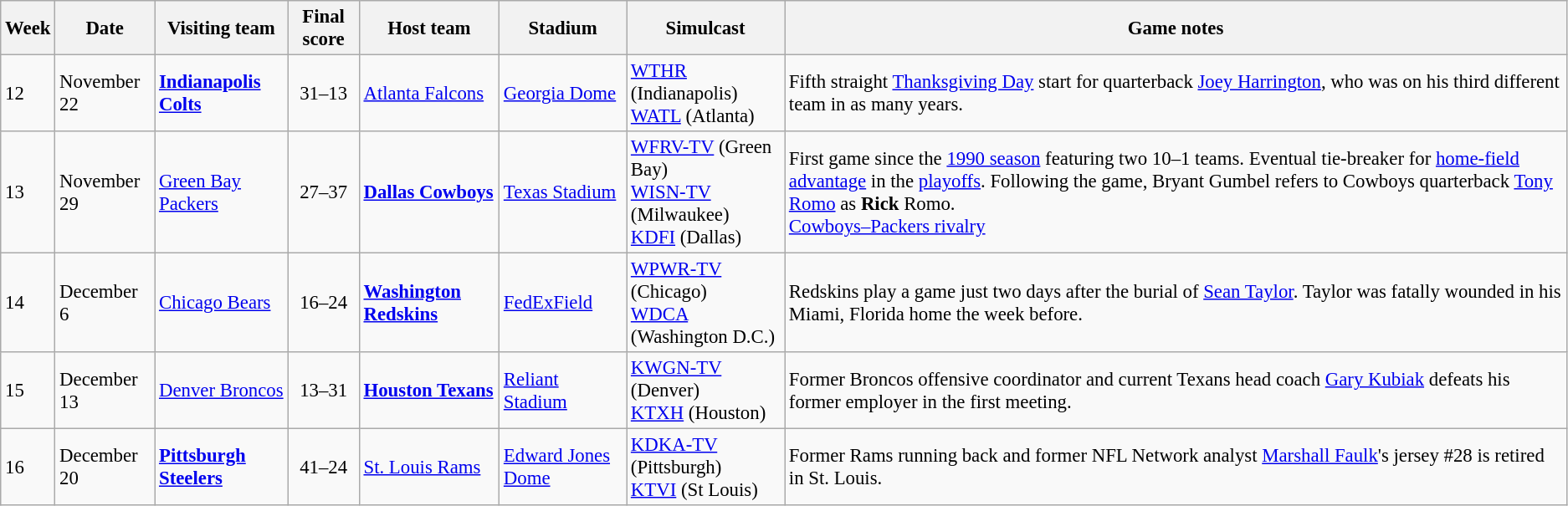<table class="wikitable" style="font-size: 95%;">
<tr>
<th>Week</th>
<th>Date</th>
<th>Visiting team</th>
<th>Final score</th>
<th>Host team</th>
<th>Stadium</th>
<th>Simulcast</th>
<th>Game notes</th>
</tr>
<tr>
<td>12</td>
<td>November 22</td>
<td><strong><a href='#'>Indianapolis Colts</a></strong></td>
<td align="center">31–13</td>
<td><a href='#'>Atlanta Falcons</a></td>
<td><a href='#'>Georgia Dome</a></td>
<td><a href='#'>WTHR</a> (Indianapolis)<br><a href='#'>WATL</a> (Atlanta)</td>
<td>Fifth straight <a href='#'>Thanksgiving Day</a> start for quarterback <a href='#'>Joey Harrington</a>, who was on his third different team in as many years.</td>
</tr>
<tr>
<td>13</td>
<td>November 29</td>
<td><a href='#'>Green Bay Packers</a></td>
<td align="center">27–37</td>
<td><strong><a href='#'>Dallas Cowboys</a></strong></td>
<td><a href='#'>Texas Stadium</a></td>
<td><a href='#'>WFRV-TV</a> (Green Bay)<br><a href='#'>WISN-TV</a> (Milwaukee)<br><a href='#'>KDFI</a> (Dallas)</td>
<td>First game since the <a href='#'>1990 season</a> featuring two 10–1 teams. Eventual tie-breaker for <a href='#'>home-field advantage</a> in the <a href='#'>playoffs</a>. Following the game, Bryant Gumbel refers to Cowboys quarterback <a href='#'>Tony Romo</a> as <strong>Rick</strong> Romo.<br><a href='#'>Cowboys–Packers rivalry</a></td>
</tr>
<tr>
<td>14</td>
<td>December 6</td>
<td><a href='#'>Chicago Bears</a></td>
<td align="center">16–24</td>
<td><strong><a href='#'>Washington Redskins</a></strong></td>
<td><a href='#'>FedExField</a></td>
<td><a href='#'>WPWR-TV</a> (Chicago)<br><a href='#'>WDCA</a> (Washington D.C.)</td>
<td>Redskins play a game just two days after the burial of <a href='#'>Sean Taylor</a>. Taylor was fatally wounded in his Miami, Florida home the week before.</td>
</tr>
<tr>
<td>15</td>
<td>December 13</td>
<td><a href='#'>Denver Broncos</a></td>
<td align="center">13–31</td>
<td><strong><a href='#'>Houston Texans</a></strong></td>
<td><a href='#'>Reliant Stadium</a></td>
<td><a href='#'>KWGN-TV</a> (Denver)<br><a href='#'>KTXH</a> (Houston)</td>
<td>Former Broncos offensive coordinator and current Texans head coach <a href='#'>Gary Kubiak</a> defeats his former employer in the first meeting.</td>
</tr>
<tr>
<td>16</td>
<td>December 20</td>
<td><strong><a href='#'>Pittsburgh Steelers</a></strong></td>
<td align="center">41–24</td>
<td><a href='#'>St. Louis Rams</a></td>
<td><a href='#'>Edward Jones Dome</a></td>
<td><a href='#'>KDKA-TV</a> (Pittsburgh)<br><a href='#'>KTVI</a> (St Louis)</td>
<td>Former Rams running back and former NFL Network analyst <a href='#'>Marshall Faulk</a>'s jersey #28 is retired in St. Louis.</td>
</tr>
</table>
